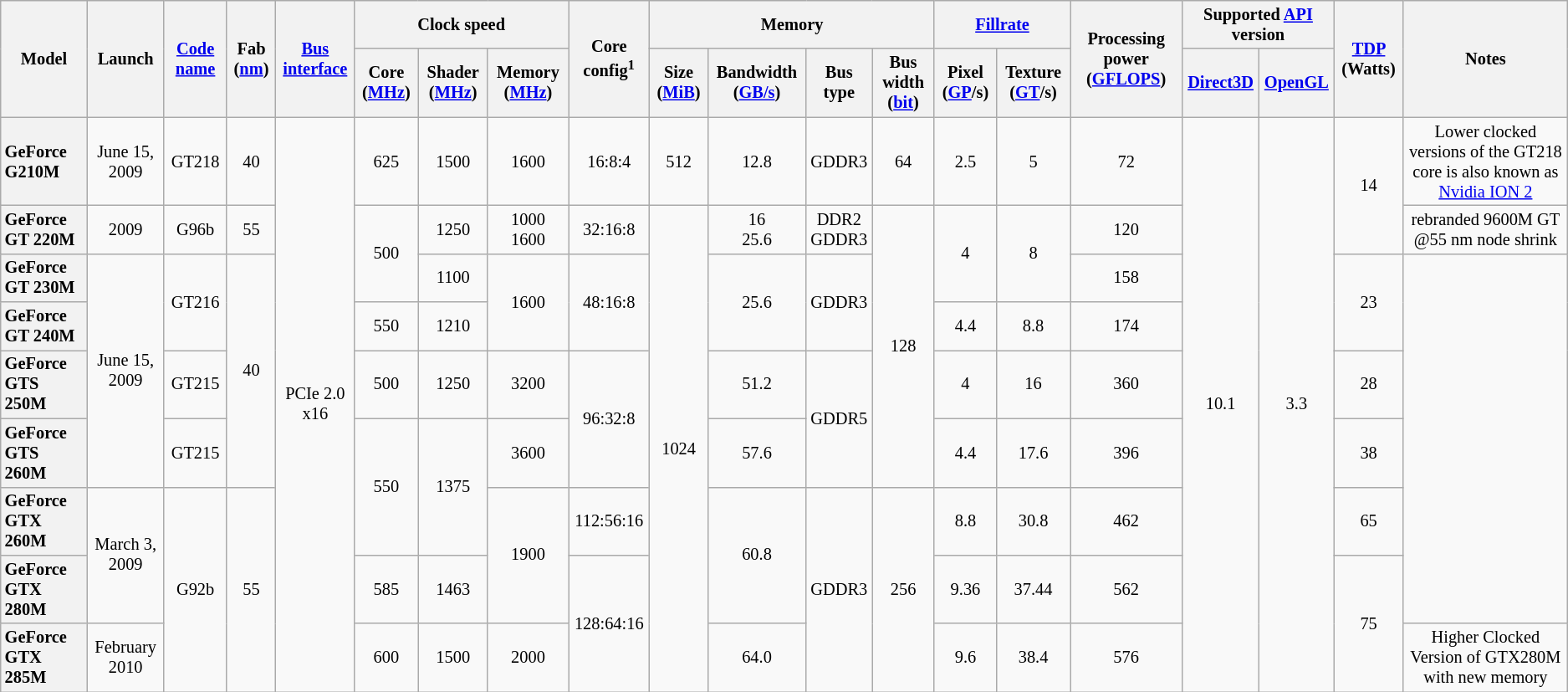<table class="mw-datatable wikitable sortable sort-under" style="font-size:85%; text-align:center;">
<tr>
<th rowspan=2>Model</th>
<th rowspan=2>Launch</th>
<th rowspan=2><a href='#'>Code name</a></th>
<th rowspan=2>Fab (<a href='#'>nm</a>)</th>
<th rowspan=2><a href='#'>Bus</a> <a href='#'>interface</a></th>
<th colspan="3">Clock speed</th>
<th rowspan="2">Core config<sup>1</sup></th>
<th colspan=4>Memory</th>
<th colspan="2"><a href='#'>Fillrate</a></th>
<th rowspan="2">Processing power (<a href='#'>GFLOPS</a>)</th>
<th colspan="2">Supported <a href='#'>API</a> version</th>
<th rowspan=2><a href='#'>TDP</a> (Watts)</th>
<th rowspan=2>Notes</th>
</tr>
<tr>
<th>Core (<a href='#'>MHz</a>)</th>
<th>Shader (<a href='#'>MHz</a>)</th>
<th>Memory (<a href='#'>MHz</a>)</th>
<th>Size (<a href='#'>MiB</a>)</th>
<th>Bandwidth (<a href='#'>GB/s</a>)</th>
<th>Bus type</th>
<th>Bus width (<a href='#'>bit</a>)</th>
<th>Pixel (<a href='#'>GP</a>/s)</th>
<th>Texture (<a href='#'>GT</a>/s)</th>
<th><a href='#'>Direct3D</a></th>
<th><a href='#'>OpenGL</a></th>
</tr>
<tr>
<th style="text-align:left;">GeForce G210M</th>
<td>June 15, 2009</td>
<td>GT218</td>
<td>40</td>
<td rowspan="9">PCIe 2.0 x16</td>
<td>625</td>
<td>1500</td>
<td>1600</td>
<td>16:8:4</td>
<td>512</td>
<td>12.8</td>
<td>GDDR3</td>
<td>64</td>
<td>2.5</td>
<td>5</td>
<td>72</td>
<td rowspan="9">10.1</td>
<td rowspan="9">3.3</td>
<td rowspan="2">14</td>
<td>Lower clocked versions of the GT218 core is also known as <a href='#'>Nvidia ION 2</a></td>
</tr>
<tr>
<th style="text-align:left;">GeForce GT 220M</th>
<td>2009</td>
<td>G96b</td>
<td>55</td>
<td rowspan="2">500</td>
<td>1250</td>
<td>1000<br>1600</td>
<td>32:16:8</td>
<td rowspan="8">1024</td>
<td>16<br>25.6</td>
<td>DDR2<br>GDDR3</td>
<td rowspan="5">128</td>
<td rowspan="2">4</td>
<td rowspan="2">8</td>
<td>120</td>
<td>rebranded 9600M GT @55 nm node shrink</td>
</tr>
<tr>
<th style="text-align:left;">GeForce GT 230M</th>
<td rowspan="4">June 15, 2009</td>
<td rowspan="2">GT216</td>
<td rowspan="4">40</td>
<td>1100</td>
<td rowspan="2">1600</td>
<td rowspan="2">48:16:8</td>
<td rowspan="2">25.6</td>
<td rowspan="2">GDDR3</td>
<td>158</td>
<td rowspan="2">23</td>
<td rowspan="6"></td>
</tr>
<tr>
<th style="text-align:left;">GeForce GT 240M</th>
<td>550</td>
<td>1210</td>
<td>4.4</td>
<td>8.8</td>
<td>174</td>
</tr>
<tr>
<th style="text-align:left;">GeForce GTS 250M</th>
<td>GT215</td>
<td>500</td>
<td>1250</td>
<td>3200</td>
<td rowspan="2">96:32:8</td>
<td>51.2</td>
<td rowspan="2">GDDR5</td>
<td>4</td>
<td>16</td>
<td>360</td>
<td>28</td>
</tr>
<tr>
<th style="text-align:left;">GeForce GTS 260M</th>
<td>GT215</td>
<td rowspan="2">550</td>
<td rowspan="2">1375</td>
<td>3600</td>
<td>57.6</td>
<td>4.4</td>
<td>17.6</td>
<td>396</td>
<td>38</td>
</tr>
<tr>
<th style="text-align:left;">GeForce GTX 260M</th>
<td rowspan="2">March 3, 2009</td>
<td rowspan="3">G92b</td>
<td rowspan="3">55</td>
<td rowspan="2">1900</td>
<td>112:56:16</td>
<td rowspan="2">60.8</td>
<td rowspan="3">GDDR3</td>
<td rowspan="3">256</td>
<td>8.8</td>
<td>30.8</td>
<td>462</td>
<td>65</td>
</tr>
<tr>
<th style="text-align:left;">GeForce GTX 280M</th>
<td>585</td>
<td>1463</td>
<td rowspan="2">128:64:16</td>
<td>9.36</td>
<td>37.44</td>
<td>562</td>
<td rowspan="2">75</td>
</tr>
<tr>
<th style="text-align:left;">GeForce GTX 285M</th>
<td>February 2010</td>
<td>600</td>
<td>1500</td>
<td>2000</td>
<td>64.0</td>
<td>9.6</td>
<td>38.4</td>
<td>576</td>
<td>Higher Clocked Version of GTX280M with new memory</td>
</tr>
</table>
